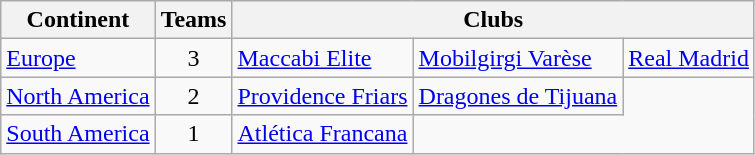<table class="wikitable" style="margin-left:0.5em;">
<tr>
<th>Continent</th>
<th>Teams</th>
<th colspan=5>Clubs</th>
</tr>
<tr>
<td><a href='#'>Europe</a></td>
<td align=center>3</td>
<td> <a href='#'>Maccabi Elite</a></td>
<td> <a href='#'>Mobilgirgi Varèse</a></td>
<td> <a href='#'>Real Madrid</a></td>
</tr>
<tr>
<td><a href='#'>North America</a></td>
<td align=center>2</td>
<td> <a href='#'>Providence Friars</a></td>
<td> <a href='#'>Dragones de Tijuana</a></td>
</tr>
<tr>
<td><a href='#'>South America</a></td>
<td align=center>1</td>
<td> <a href='#'>Atlética Francana</a></td>
</tr>
</table>
